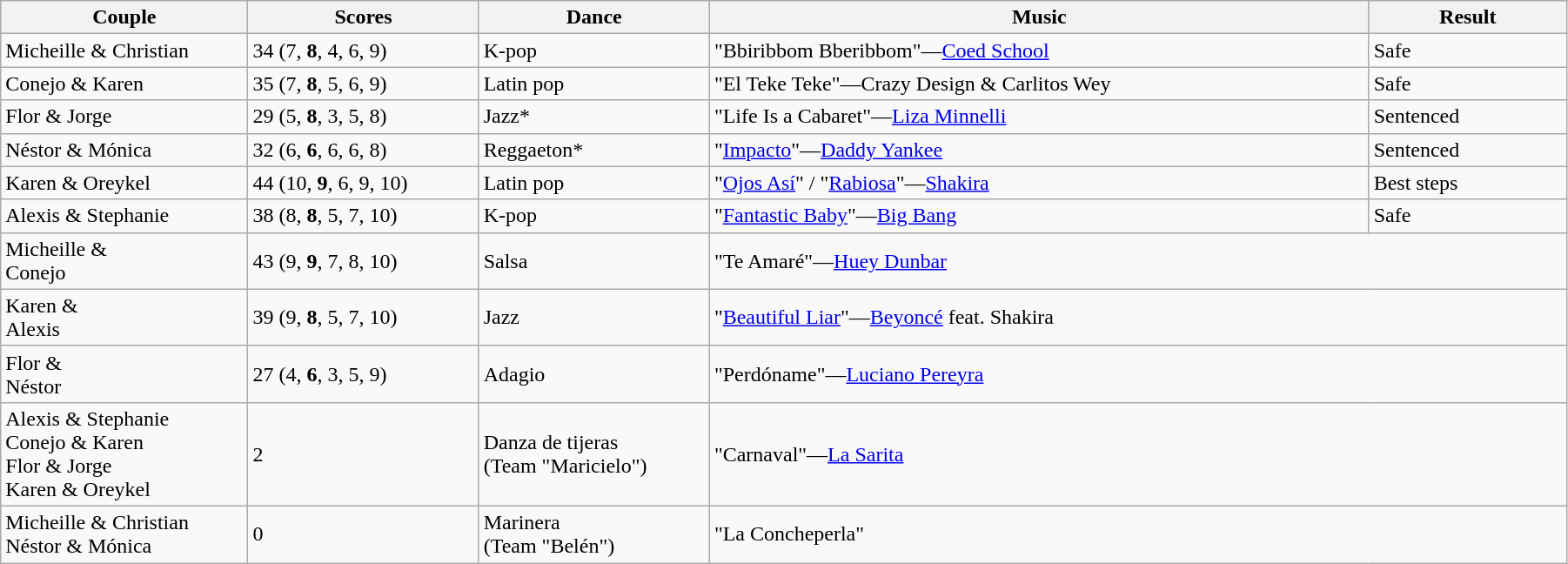<table class="wikitable sortable" style="width:95%; white-space:nowrap">
<tr>
<th style="width:15%;">Couple</th>
<th style="width:14%;">Scores</th>
<th style="width:14%;">Dance</th>
<th style="width:40%;">Music</th>
<th style="width:12%;">Result</th>
</tr>
<tr>
<td>Micheille & Christian</td>
<td>34 (7, <strong>8</strong>, 4, 6, 9)</td>
<td>K-pop</td>
<td>"Bbiribbom Bberibbom"—<a href='#'>Coed School</a></td>
<td>Safe</td>
</tr>
<tr>
<td>Conejo & Karen</td>
<td>35 (7, <strong>8</strong>, 5, 6, 9)</td>
<td>Latin pop</td>
<td>"El Teke Teke"—Crazy Design & Carlitos Wey</td>
<td>Safe</td>
</tr>
<tr>
<td>Flor & Jorge</td>
<td>29 (5, <strong>8</strong>, 3, 5, 8)</td>
<td>Jazz*</td>
<td>"Life Is a Cabaret"—<a href='#'>Liza Minnelli</a></td>
<td>Sentenced</td>
</tr>
<tr>
<td>Néstor & Mónica</td>
<td>32 (6, <strong>6</strong>, 6, 6, 8)</td>
<td>Reggaeton*</td>
<td>"<a href='#'>Impacto</a>"—<a href='#'>Daddy Yankee</a></td>
<td>Sentenced</td>
</tr>
<tr>
<td>Karen & Oreykel</td>
<td>44 (10, <strong>9</strong>, 6, 9, 10)</td>
<td>Latin pop</td>
<td>"<a href='#'>Ojos Así</a>" / "<a href='#'>Rabiosa</a>"—<a href='#'>Shakira</a></td>
<td>Best steps</td>
</tr>
<tr>
<td>Alexis & Stephanie</td>
<td>38 (8, <strong>8</strong>, 5, 7, 10)</td>
<td>K-pop</td>
<td>"<a href='#'>Fantastic Baby</a>"—<a href='#'>Big Bang</a></td>
<td>Safe</td>
</tr>
<tr>
<td>Micheille &<br>Conejo</td>
<td>43 (9, <strong>9</strong>, 7, 8, 10)</td>
<td>Salsa</td>
<td colspan=2>"Te Amaré"—<a href='#'>Huey Dunbar</a></td>
</tr>
<tr>
<td>Karen &<br>Alexis</td>
<td>39 (9, <strong>8</strong>, 5, 7, 10)</td>
<td>Jazz</td>
<td colspan=2>"<a href='#'>Beautiful Liar</a>"—<a href='#'>Beyoncé</a> feat. Shakira</td>
</tr>
<tr>
<td>Flor &<br>Néstor</td>
<td>27 (4, <strong>6</strong>, 3, 5, 9)</td>
<td>Adagio</td>
<td colspan=2>"Perdóname"—<a href='#'>Luciano Pereyra</a></td>
</tr>
<tr>
<td>Alexis & Stephanie<br>Conejo & Karen<br>Flor & Jorge<br>Karen & Oreykel</td>
<td>2</td>
<td>Danza de tijeras<br>(Team "Maricielo")</td>
<td colspan="2">"Carnaval"—<a href='#'>La Sarita</a></td>
</tr>
<tr>
<td>Micheille & Christian<br>Néstor & Mónica</td>
<td>0</td>
<td>Marinera<br>(Team "Belén")</td>
<td colspan="2">"La Concheperla"</td>
</tr>
</table>
